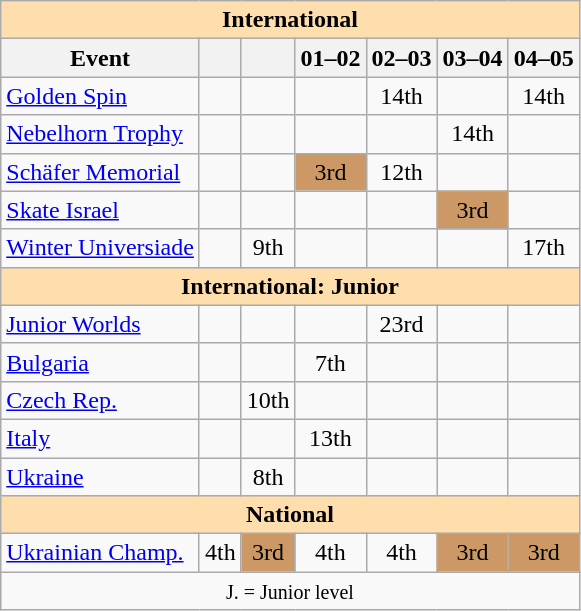<table class="wikitable" style="text-align:center">
<tr>
<th style="background-color: #ffdead; " colspan=7 align=center>International</th>
</tr>
<tr>
<th>Event</th>
<th></th>
<th></th>
<th>01–02</th>
<th>02–03</th>
<th>03–04</th>
<th>04–05</th>
</tr>
<tr>
<td align=left><a href='#'>Golden Spin</a></td>
<td></td>
<td></td>
<td></td>
<td>14th</td>
<td></td>
<td>14th</td>
</tr>
<tr>
<td align=left><a href='#'>Nebelhorn Trophy</a></td>
<td></td>
<td></td>
<td></td>
<td></td>
<td>14th</td>
<td></td>
</tr>
<tr>
<td align=left><a href='#'>Schäfer Memorial</a></td>
<td></td>
<td></td>
<td bgcolor=cc9966>3rd</td>
<td>12th</td>
<td></td>
<td></td>
</tr>
<tr>
<td align=left><a href='#'>Skate Israel</a></td>
<td></td>
<td></td>
<td></td>
<td></td>
<td bgcolor=cc9966>3rd</td>
<td></td>
</tr>
<tr>
<td align=left><a href='#'>Winter Universiade</a></td>
<td></td>
<td>9th</td>
<td></td>
<td></td>
<td></td>
<td>17th</td>
</tr>
<tr>
<th style="background-color: #ffdead; " colspan=7 align=center>International: Junior</th>
</tr>
<tr>
<td align=left><a href='#'>Junior Worlds</a></td>
<td></td>
<td></td>
<td></td>
<td>23rd</td>
<td></td>
<td></td>
</tr>
<tr>
<td align=left> <a href='#'>Bulgaria</a></td>
<td></td>
<td></td>
<td>7th</td>
<td></td>
<td></td>
<td></td>
</tr>
<tr>
<td align=left> <a href='#'>Czech Rep.</a></td>
<td></td>
<td>10th</td>
<td></td>
<td></td>
<td></td>
<td></td>
</tr>
<tr>
<td align=left> <a href='#'>Italy</a></td>
<td></td>
<td></td>
<td>13th</td>
<td></td>
<td></td>
<td></td>
</tr>
<tr>
<td align=left> <a href='#'>Ukraine</a></td>
<td></td>
<td>8th</td>
<td></td>
<td></td>
<td></td>
<td></td>
</tr>
<tr>
<th style="background-color: #ffdead; " colspan=7 align=center>National</th>
</tr>
<tr>
<td align=left><a href='#'>Ukrainian Champ.</a></td>
<td>4th</td>
<td bgcolor=cc9966>3rd</td>
<td>4th</td>
<td>4th</td>
<td bgcolor=cc9966>3rd</td>
<td bgcolor=cc9966>3rd</td>
</tr>
<tr>
<td colspan=7 align=center><small> J. = Junior level </small></td>
</tr>
</table>
